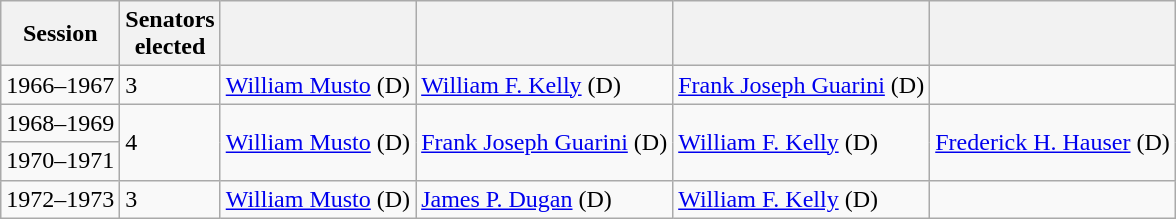<table class="wikitable">
<tr>
<th>Session</th>
<th>Senators<br>elected</th>
<th></th>
<th></th>
<th></th>
<th></th>
</tr>
<tr>
<td>1966–1967</td>
<td>3</td>
<td><a href='#'>William Musto</a> (D)</td>
<td><a href='#'>William F. Kelly</a> (D)</td>
<td><a href='#'>Frank Joseph Guarini</a> (D)</td>
</tr>
<tr>
<td>1968–1969</td>
<td rowspan=2>4</td>
<td rowspan=2 ><a href='#'>William Musto</a> (D)</td>
<td rowspan=2 ><a href='#'>Frank Joseph Guarini</a> (D)</td>
<td rowspan=2 ><a href='#'>William F. Kelly</a> (D)</td>
<td rowspan=2 ><a href='#'>Frederick H. Hauser</a> (D)</td>
</tr>
<tr>
<td>1970–1971</td>
</tr>
<tr>
<td>1972–1973</td>
<td>3</td>
<td><a href='#'>William Musto</a> (D)</td>
<td><a href='#'>James P. Dugan</a> (D)</td>
<td><a href='#'>William F. Kelly</a> (D)</td>
</tr>
</table>
